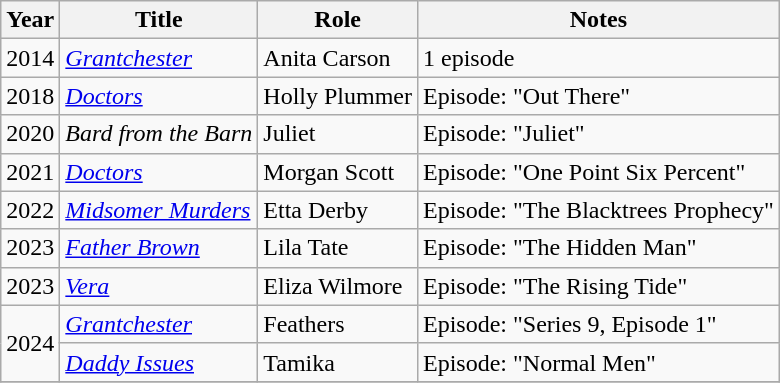<table class="wikitable sortable">
<tr>
<th>Year</th>
<th>Title</th>
<th>Role</th>
<th class="unsortable">Notes</th>
</tr>
<tr>
<td>2014</td>
<td><em><a href='#'>Grantchester</a></em></td>
<td>Anita Carson</td>
<td>1 episode</td>
</tr>
<tr>
<td>2018</td>
<td><em><a href='#'>Doctors</a></em></td>
<td>Holly Plummer</td>
<td>Episode: "Out There"</td>
</tr>
<tr>
<td>2020</td>
<td><em>Bard from the Barn</em></td>
<td>Juliet</td>
<td>Episode: "Juliet"</td>
</tr>
<tr>
<td>2021</td>
<td><em><a href='#'>Doctors</a></em></td>
<td>Morgan Scott</td>
<td>Episode: "One Point Six Percent"</td>
</tr>
<tr>
<td>2022</td>
<td><em><a href='#'>Midsomer Murders</a></em></td>
<td>Etta Derby</td>
<td>Episode: "The Blacktrees Prophecy"</td>
</tr>
<tr>
<td>2023</td>
<td><em><a href='#'>Father Brown</a></em></td>
<td>Lila Tate</td>
<td>Episode: "The Hidden Man"</td>
</tr>
<tr>
<td>2023</td>
<td><em><a href='#'>Vera</a></em></td>
<td>Eliza Wilmore</td>
<td>Episode: "The Rising Tide"</td>
</tr>
<tr>
<td rowspan="2">2024</td>
<td><em><a href='#'>Grantchester</a></em></td>
<td>Feathers</td>
<td>Episode: "Series 9, Episode 1"</td>
</tr>
<tr>
<td><em><a href='#'>Daddy Issues</a></em></td>
<td>Tamika</td>
<td>Episode: "Normal Men"</td>
</tr>
<tr>
</tr>
</table>
